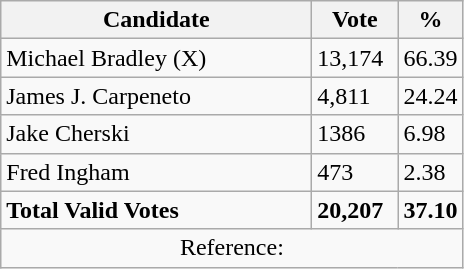<table class="wikitable">
<tr>
<th bgcolor="#DDDDFF" width="200px">Candidate</th>
<th bgcolor="#DDDDFF" width="50px">Vote</th>
<th bgcolor="#DDDDFF" width="30px">%</th>
</tr>
<tr>
<td>Michael Bradley (X)</td>
<td>13,174</td>
<td>66.39</td>
</tr>
<tr>
<td>James J. Carpeneto</td>
<td>4,811</td>
<td>24.24</td>
</tr>
<tr>
<td>Jake Cherski</td>
<td>1386</td>
<td>6.98</td>
</tr>
<tr>
<td>Fred Ingham</td>
<td>473</td>
<td>2.38</td>
</tr>
<tr>
<td><strong>Total Valid Votes</strong></td>
<td><strong>20,207</strong></td>
<td><strong>37.10</strong></td>
</tr>
<tr>
<td colspan="3" align="center">Reference:</td>
</tr>
</table>
